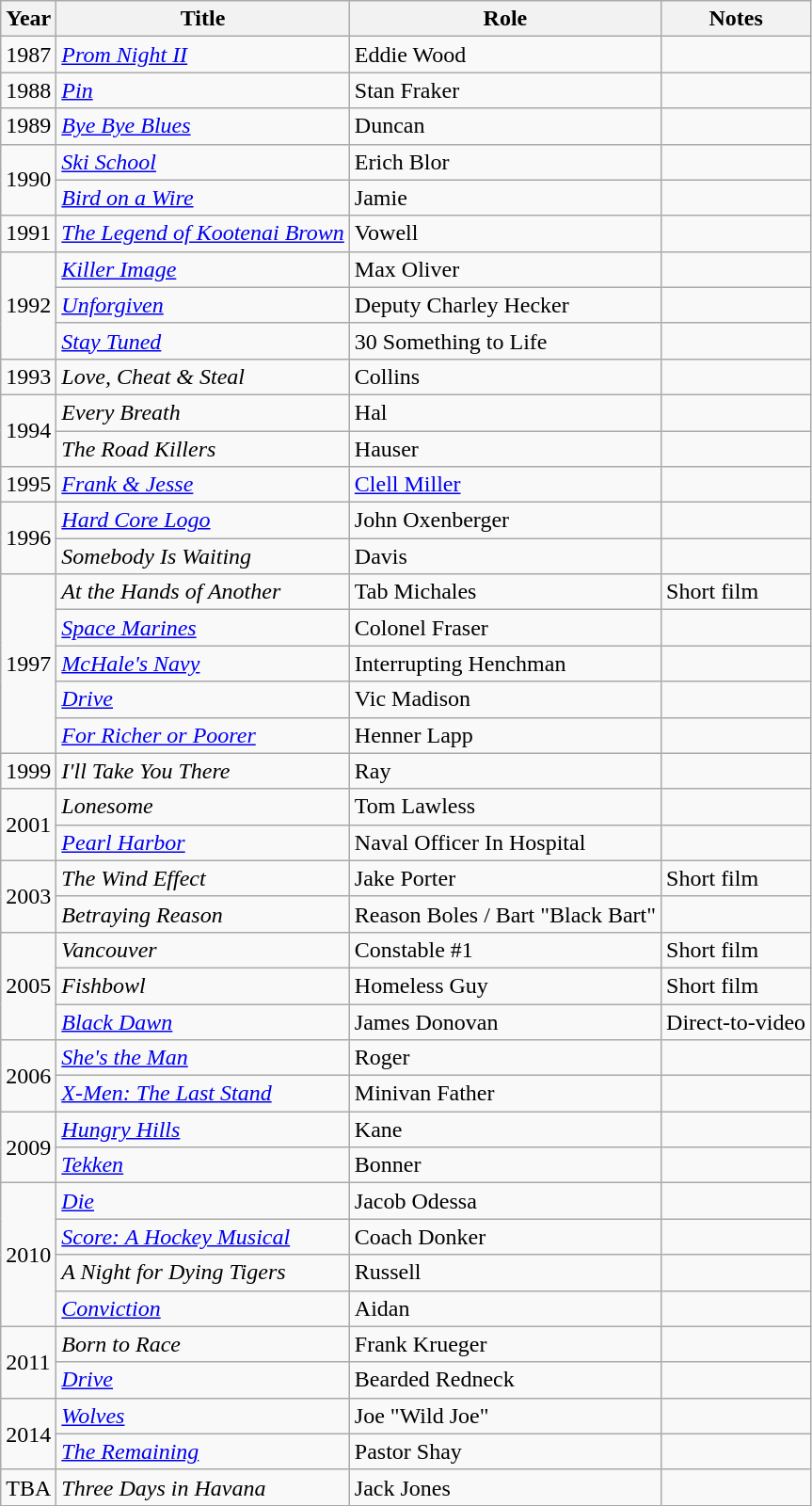<table class="wikitable sortable">
<tr>
<th>Year</th>
<th>Title</th>
<th>Role</th>
<th class="unsortable">Notes</th>
</tr>
<tr>
<td>1987</td>
<td><em><a href='#'>Prom Night II</a></em></td>
<td>Eddie Wood</td>
<td></td>
</tr>
<tr>
<td>1988</td>
<td><em><a href='#'>Pin</a></em></td>
<td>Stan Fraker</td>
<td></td>
</tr>
<tr>
<td>1989</td>
<td><em><a href='#'>Bye Bye Blues</a></em></td>
<td>Duncan</td>
<td></td>
</tr>
<tr>
<td rowspan="2">1990</td>
<td><em><a href='#'>Ski School</a></em></td>
<td>Erich Blor</td>
<td></td>
</tr>
<tr>
<td><em><a href='#'>Bird on a Wire</a></em></td>
<td>Jamie</td>
<td></td>
</tr>
<tr>
<td>1991</td>
<td data-sort-value="Legend of Kootenai Brown, The"><em><a href='#'>The Legend of Kootenai Brown</a></em></td>
<td>Vowell</td>
<td></td>
</tr>
<tr>
<td rowspan="3">1992</td>
<td><em><a href='#'>Killer Image</a></em></td>
<td>Max Oliver</td>
<td></td>
</tr>
<tr>
<td><em><a href='#'>Unforgiven</a></em></td>
<td>Deputy Charley Hecker</td>
<td></td>
</tr>
<tr>
<td><em><a href='#'>Stay Tuned</a></em></td>
<td>30 Something to Life</td>
<td></td>
</tr>
<tr>
<td>1993</td>
<td><em>Love, Cheat & Steal</em></td>
<td>Collins</td>
<td></td>
</tr>
<tr>
<td rowspan="2">1994</td>
<td><em>Every Breath</em></td>
<td>Hal</td>
<td></td>
</tr>
<tr>
<td data-sort-value="Road Killers, The"><em>The Road Killers</em></td>
<td>Hauser</td>
<td></td>
</tr>
<tr>
<td>1995</td>
<td><em><a href='#'>Frank & Jesse</a></em></td>
<td><a href='#'>Clell Miller</a></td>
<td></td>
</tr>
<tr>
<td rowspan="2">1996</td>
<td><em><a href='#'>Hard Core Logo</a></em></td>
<td>John Oxenberger</td>
<td></td>
</tr>
<tr>
<td><em>Somebody Is Waiting</em></td>
<td>Davis</td>
<td></td>
</tr>
<tr>
<td rowspan="5">1997</td>
<td><em>At the Hands of Another</em></td>
<td>Tab Michales</td>
<td>Short film</td>
</tr>
<tr>
<td><em><a href='#'>Space Marines</a></em></td>
<td>Colonel Fraser</td>
<td></td>
</tr>
<tr>
<td><em><a href='#'>McHale's Navy</a></em></td>
<td>Interrupting Henchman</td>
<td></td>
</tr>
<tr>
<td><em><a href='#'>Drive</a></em></td>
<td>Vic Madison</td>
<td></td>
</tr>
<tr>
<td><em><a href='#'>For Richer or Poorer</a></em></td>
<td>Henner Lapp</td>
<td></td>
</tr>
<tr>
<td>1999</td>
<td><em>I'll Take You There</em></td>
<td>Ray</td>
<td></td>
</tr>
<tr>
<td rowspan="2">2001</td>
<td><em>Lonesome</em></td>
<td>Tom Lawless</td>
<td></td>
</tr>
<tr>
<td><em><a href='#'>Pearl Harbor</a></em></td>
<td>Naval Officer In Hospital</td>
<td></td>
</tr>
<tr>
<td rowspan="2">2003</td>
<td data-sort-value="Wind Effect, The"><em>The Wind Effect</em></td>
<td>Jake Porter</td>
<td>Short film</td>
</tr>
<tr>
<td><em>Betraying Reason</em></td>
<td>Reason Boles / Bart "Black Bart"</td>
<td></td>
</tr>
<tr>
<td rowspan="3">2005</td>
<td><em>Vancouver</em></td>
<td>Constable #1</td>
<td>Short film</td>
</tr>
<tr>
<td><em>Fishbowl</em></td>
<td>Homeless Guy</td>
<td>Short film</td>
</tr>
<tr>
<td><em><a href='#'>Black Dawn</a></em></td>
<td>James Donovan</td>
<td>Direct-to-video</td>
</tr>
<tr>
<td rowspan="2">2006</td>
<td><em><a href='#'>She's the Man</a></em></td>
<td>Roger</td>
<td></td>
</tr>
<tr>
<td><em><a href='#'>X-Men: The Last Stand</a></em></td>
<td>Minivan Father</td>
<td></td>
</tr>
<tr>
<td rowspan="2">2009</td>
<td><em><a href='#'>Hungry Hills</a></em></td>
<td>Kane</td>
<td></td>
</tr>
<tr>
<td><em><a href='#'>Tekken</a></em></td>
<td>Bonner</td>
<td></td>
</tr>
<tr>
<td rowspan="4">2010</td>
<td><em><a href='#'>Die</a></em></td>
<td>Jacob Odessa</td>
<td></td>
</tr>
<tr>
<td><em><a href='#'>Score: A Hockey Musical</a></em></td>
<td>Coach Donker</td>
<td></td>
</tr>
<tr>
<td data-sort-value="Night for Dying Tigers, A"><em>A Night for Dying Tigers</em></td>
<td>Russell</td>
<td></td>
</tr>
<tr>
<td><em><a href='#'>Conviction</a></em></td>
<td>Aidan</td>
<td></td>
</tr>
<tr>
<td rowspan="2">2011</td>
<td><em>Born to Race</em></td>
<td>Frank Krueger</td>
<td></td>
</tr>
<tr>
<td><em><a href='#'>Drive</a></em></td>
<td>Bearded Redneck</td>
<td></td>
</tr>
<tr>
<td rowspan="2">2014</td>
<td><em><a href='#'>Wolves</a></em></td>
<td>Joe "Wild Joe"</td>
<td></td>
</tr>
<tr>
<td data-sort-value="Remaining, The"><em><a href='#'>The Remaining</a></em></td>
<td>Pastor Shay</td>
<td></td>
</tr>
<tr>
<td>TBA</td>
<td><em>Three Days in Havana</em></td>
<td>Jack Jones</td>
<td></td>
</tr>
</table>
